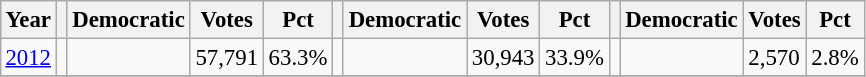<table class="wikitable" style="margin:0.5em ; font-size:95%">
<tr>
<th>Year</th>
<th></th>
<th>Democratic</th>
<th>Votes</th>
<th>Pct</th>
<th></th>
<th>Democratic</th>
<th>Votes</th>
<th>Pct</th>
<th></th>
<th>Democratic</th>
<th>Votes</th>
<th>Pct</th>
</tr>
<tr>
<td><a href='#'>2012</a></td>
<td></td>
<td></td>
<td>57,791</td>
<td>63.3%</td>
<td></td>
<td></td>
<td>30,943</td>
<td>33.9%</td>
<td></td>
<td></td>
<td>2,570</td>
<td>2.8%</td>
</tr>
<tr>
</tr>
</table>
